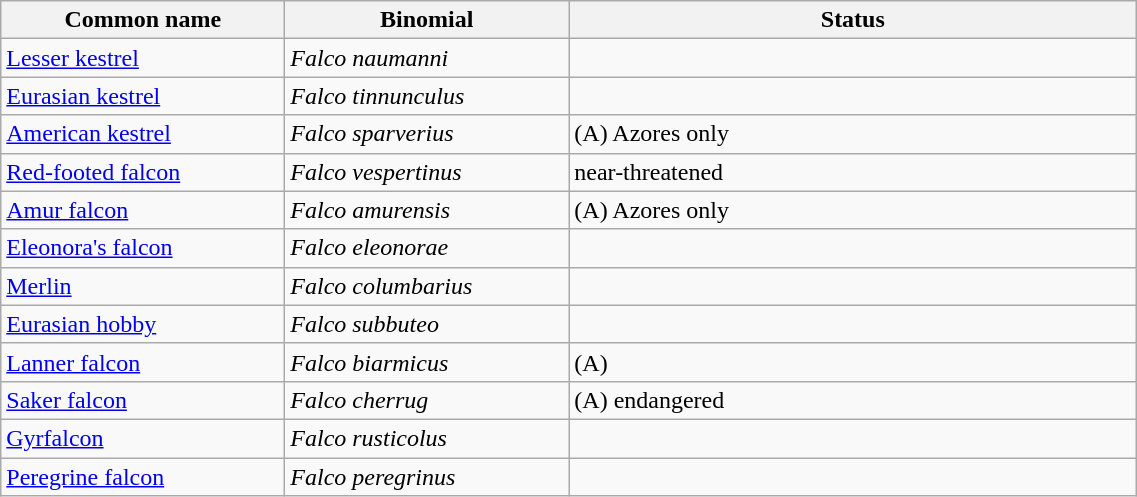<table width=60% class="wikitable">
<tr>
<th width=15%>Common name</th>
<th width=15%>Binomial</th>
<th width=30%>Status</th>
</tr>
<tr>
<td><a href='#'>Lesser kestrel</a></td>
<td><em>Falco naumanni</em></td>
<td></td>
</tr>
<tr>
<td><a href='#'>Eurasian kestrel</a></td>
<td><em>Falco tinnunculus</em></td>
<td></td>
</tr>
<tr>
<td><a href='#'>American kestrel</a></td>
<td><em>Falco sparverius</em></td>
<td>(A) Azores only</td>
</tr>
<tr>
<td><a href='#'>Red-footed falcon</a></td>
<td><em>Falco vespertinus</em></td>
<td>near-threatened</td>
</tr>
<tr>
<td><a href='#'>Amur falcon</a></td>
<td><em>Falco amurensis</em></td>
<td>(A) Azores only</td>
</tr>
<tr>
<td><a href='#'>Eleonora's falcon</a></td>
<td><em>Falco eleonorae</em></td>
<td></td>
</tr>
<tr>
<td><a href='#'>Merlin</a></td>
<td><em>Falco columbarius</em></td>
<td></td>
</tr>
<tr>
<td><a href='#'>Eurasian hobby</a></td>
<td><em>Falco subbuteo</em></td>
<td></td>
</tr>
<tr>
<td><a href='#'>Lanner falcon</a></td>
<td><em>Falco biarmicus</em></td>
<td>(A)</td>
</tr>
<tr>
<td><a href='#'>Saker falcon</a></td>
<td><em>Falco cherrug</em></td>
<td>(A) endangered</td>
</tr>
<tr>
<td><a href='#'>Gyrfalcon</a></td>
<td><em>Falco rusticolus</em></td>
<td></td>
</tr>
<tr>
<td><a href='#'>Peregrine falcon</a></td>
<td><em>Falco peregrinus</em></td>
<td></td>
</tr>
</table>
